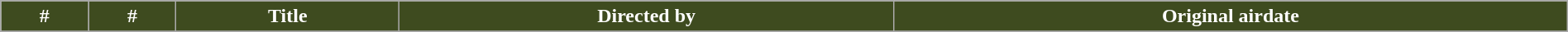<table class="wikitable plainrowheaders" width="100%" style="margin-right: 0;">
<tr>
<th style="background-color: #3e4b1f; color:#ffffff;">#</th>
<th style="background-color: #3e4b1f; color:#ffffff;">#</th>
<th style="background-color: #3e4b1f; color:#ffffff;">Title</th>
<th style="background-color: #3e4b1f; color:#ffffff;">Directed by</th>
<th style="background-color: #3e4b1f; color:#ffffff;">Original airdate</th>
</tr>
<tr>
</tr>
</table>
